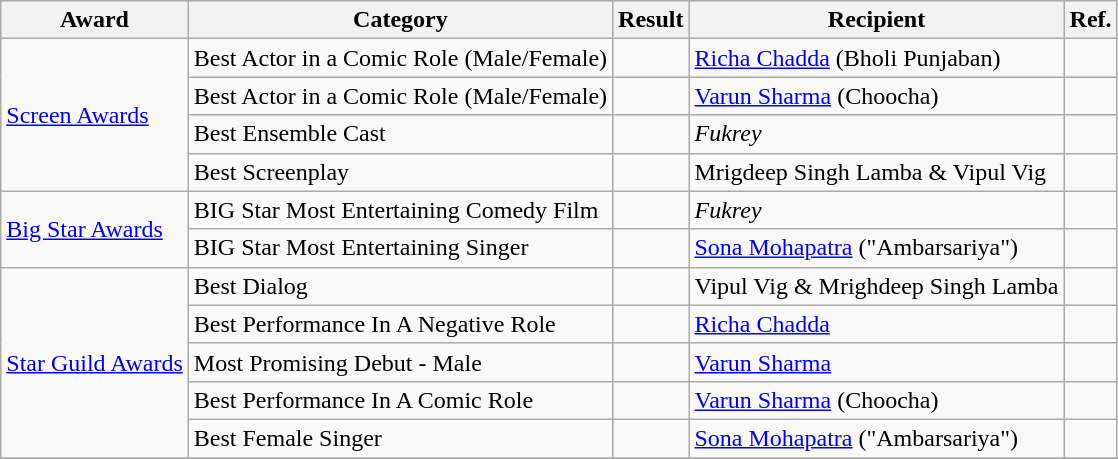<table class="wikitable">
<tr>
<th>Award</th>
<th>Category</th>
<th>Result</th>
<th>Recipient</th>
<th>Ref.</th>
</tr>
<tr>
<td rowspan=4><a href='#'>Screen Awards</a></td>
<td>Best Actor in a Comic Role (Male/Female)</td>
<td></td>
<td><a href='#'>Richa Chadda</a> (Bholi Punjaban)</td>
<td></td>
</tr>
<tr>
<td>Best Actor in a Comic Role (Male/Female)</td>
<td></td>
<td><a href='#'>Varun Sharma</a> (Choocha)</td>
<td></td>
</tr>
<tr>
<td>Best Ensemble Cast</td>
<td></td>
<td><em>Fukrey</em></td>
<td></td>
</tr>
<tr>
<td>Best Screenplay</td>
<td></td>
<td>Mrigdeep Singh Lamba & Vipul Vig</td>
<td></td>
</tr>
<tr>
<td rowspan=2><a href='#'>Big Star Awards</a></td>
<td>BIG Star Most Entertaining Comedy Film</td>
<td></td>
<td><em>Fukrey</em></td>
<td></td>
</tr>
<tr>
<td>BIG Star Most Entertaining Singer</td>
<td></td>
<td><a href='#'>Sona Mohapatra</a> ("Ambarsariya")</td>
<td></td>
</tr>
<tr>
<td rowspan=5><a href='#'>Star Guild Awards</a></td>
<td>Best Dialog</td>
<td></td>
<td>Vipul Vig & Mrighdeep Singh Lamba</td>
<td></td>
</tr>
<tr>
<td>Best Performance In A Negative Role</td>
<td></td>
<td><a href='#'>Richa Chadda</a></td>
<td></td>
</tr>
<tr>
<td>Most Promising Debut - Male</td>
<td></td>
<td><a href='#'>Varun Sharma</a></td>
<td></td>
</tr>
<tr>
<td>Best Performance In A Comic Role</td>
<td></td>
<td><a href='#'>Varun Sharma</a> (Choocha)</td>
<td></td>
</tr>
<tr>
<td>Best Female Singer</td>
<td></td>
<td><a href='#'>Sona Mohapatra</a> ("Ambarsariya")</td>
<td></td>
</tr>
<tr>
</tr>
</table>
